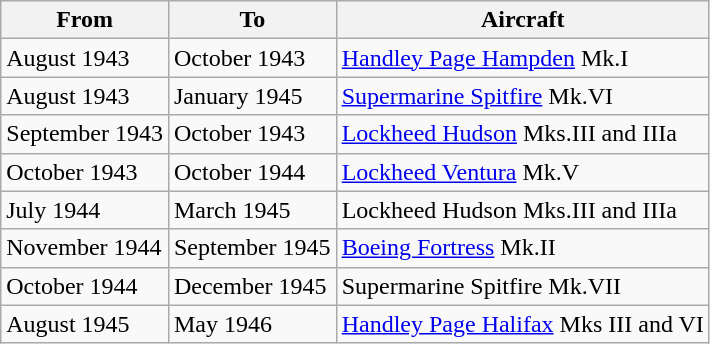<table class="wikitable">
<tr>
<th>From</th>
<th>To</th>
<th>Aircraft</th>
</tr>
<tr>
<td>August 1943</td>
<td>October 1943</td>
<td><a href='#'>Handley Page Hampden</a>  Mk.I</td>
</tr>
<tr>
<td>August 1943</td>
<td>January 1945</td>
<td><a href='#'>Supermarine Spitfire</a>  Mk.VI</td>
</tr>
<tr>
<td>September 1943</td>
<td>October 1943</td>
<td><a href='#'>Lockheed Hudson</a>  Mks.III and IIIa</td>
</tr>
<tr>
<td>October 1943</td>
<td>October 1944</td>
<td><a href='#'>Lockheed Ventura</a>  Mk.V</td>
</tr>
<tr>
<td>July 1944</td>
<td>March 1945</td>
<td>Lockheed Hudson  Mks.III and IIIa</td>
</tr>
<tr>
<td>November 1944</td>
<td>September 1945</td>
<td><a href='#'>Boeing Fortress</a> Mk.II</td>
</tr>
<tr>
<td>October 1944</td>
<td>December 1945</td>
<td>Supermarine Spitfire Mk.VII</td>
</tr>
<tr>
<td>August 1945</td>
<td>May 1946</td>
<td><a href='#'>Handley Page Halifax</a> Mks III and VI</td>
</tr>
</table>
